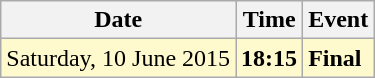<table class="wikitable">
<tr>
<th>Date</th>
<th>Time</th>
<th>Event</th>
</tr>
<tr style="background:lemonchiffon;">
<td>Saturday, 10 June 2015</td>
<td><strong>18:15</strong></td>
<td><strong>Final</strong></td>
</tr>
</table>
